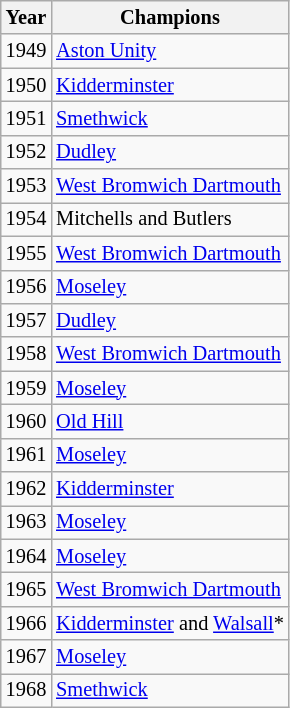<table class="wikitable" style="font-size:85%">
<tr>
<th>Year</th>
<th>Champions</th>
</tr>
<tr>
<td>1949</td>
<td><a href='#'>Aston Unity</a></td>
</tr>
<tr>
<td>1950</td>
<td><a href='#'>Kidderminster</a></td>
</tr>
<tr>
<td>1951</td>
<td><a href='#'>Smethwick</a></td>
</tr>
<tr>
<td>1952</td>
<td><a href='#'>Dudley</a></td>
</tr>
<tr>
<td>1953</td>
<td><a href='#'>West Bromwich Dartmouth</a></td>
</tr>
<tr>
<td>1954</td>
<td>Mitchells and Butlers</td>
</tr>
<tr>
<td>1955</td>
<td><a href='#'>West Bromwich Dartmouth</a></td>
</tr>
<tr>
<td>1956</td>
<td><a href='#'>Moseley</a></td>
</tr>
<tr>
<td>1957</td>
<td><a href='#'>Dudley</a></td>
</tr>
<tr>
<td>1958</td>
<td><a href='#'>West Bromwich Dartmouth</a></td>
</tr>
<tr>
<td>1959</td>
<td><a href='#'>Moseley</a></td>
</tr>
<tr>
<td>1960</td>
<td><a href='#'>Old Hill</a></td>
</tr>
<tr>
<td>1961</td>
<td><a href='#'>Moseley</a></td>
</tr>
<tr>
<td>1962</td>
<td><a href='#'>Kidderminster</a></td>
</tr>
<tr>
<td>1963</td>
<td><a href='#'>Moseley</a></td>
</tr>
<tr>
<td>1964</td>
<td><a href='#'>Moseley</a></td>
</tr>
<tr>
<td>1965</td>
<td><a href='#'>West Bromwich Dartmouth</a></td>
</tr>
<tr>
<td>1966</td>
<td><a href='#'>Kidderminster</a> and <a href='#'>Walsall</a>*</td>
</tr>
<tr>
<td>1967</td>
<td><a href='#'>Moseley</a></td>
</tr>
<tr>
<td>1968</td>
<td><a href='#'>Smethwick</a></td>
</tr>
</table>
